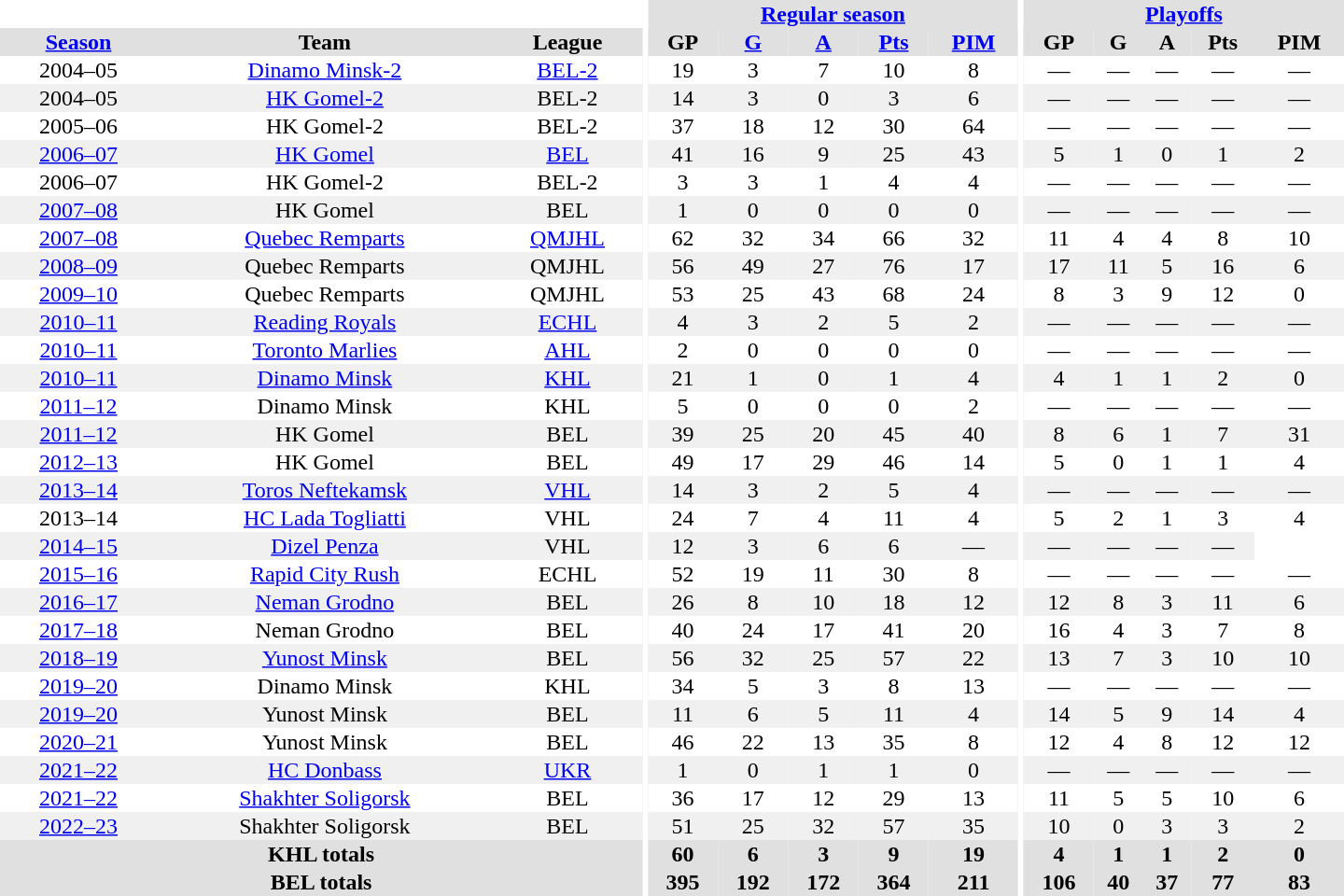<table border="0" cellpadding="1" cellspacing="0" style="text-align:center; width:60em">
<tr bgcolor="#e0e0e0">
<th colspan="3" bgcolor="#ffffff"></th>
<th rowspan="100" bgcolor="#ffffff"></th>
<th colspan="5"><a href='#'>Regular season</a></th>
<th rowspan="100" bgcolor="#ffffff"></th>
<th colspan="5"><a href='#'>Playoffs</a></th>
</tr>
<tr bgcolor="#e0e0e0">
<th><a href='#'>Season</a></th>
<th>Team</th>
<th>League</th>
<th>GP</th>
<th><a href='#'>G</a></th>
<th><a href='#'>A</a></th>
<th><a href='#'>Pts</a></th>
<th><a href='#'>PIM</a></th>
<th>GP</th>
<th>G</th>
<th>A</th>
<th>Pts</th>
<th>PIM</th>
</tr>
<tr>
<td>2004–05</td>
<td><a href='#'>Dinamo Minsk-2</a></td>
<td><a href='#'>BEL-2</a></td>
<td>19</td>
<td>3</td>
<td>7</td>
<td>10</td>
<td>8</td>
<td>—</td>
<td>—</td>
<td>—</td>
<td>—</td>
<td>—</td>
</tr>
<tr bgcolor="#f0f0f0">
<td>2004–05</td>
<td><a href='#'>HK Gomel-2</a></td>
<td>BEL-2</td>
<td>14</td>
<td>3</td>
<td>0</td>
<td>3</td>
<td>6</td>
<td>—</td>
<td>—</td>
<td>—</td>
<td>—</td>
<td>—</td>
</tr>
<tr>
<td>2005–06</td>
<td>HK Gomel-2</td>
<td>BEL-2</td>
<td>37</td>
<td>18</td>
<td>12</td>
<td>30</td>
<td>64</td>
<td>—</td>
<td>—</td>
<td>—</td>
<td>—</td>
<td>—</td>
</tr>
<tr bgcolor="#f0f0f0">
<td><a href='#'>2006–07</a></td>
<td><a href='#'>HK Gomel</a></td>
<td><a href='#'>BEL</a></td>
<td>41</td>
<td>16</td>
<td>9</td>
<td>25</td>
<td>43</td>
<td>5</td>
<td>1</td>
<td>0</td>
<td>1</td>
<td>2</td>
</tr>
<tr>
<td>2006–07</td>
<td>HK Gomel-2</td>
<td>BEL-2</td>
<td>3</td>
<td>3</td>
<td>1</td>
<td>4</td>
<td>4</td>
<td>—</td>
<td>—</td>
<td>—</td>
<td>—</td>
<td>—</td>
</tr>
<tr bgcolor="#f0f0f0">
<td><a href='#'>2007–08</a></td>
<td>HK Gomel</td>
<td>BEL</td>
<td>1</td>
<td>0</td>
<td>0</td>
<td>0</td>
<td>0</td>
<td>—</td>
<td>—</td>
<td>—</td>
<td>—</td>
<td>—</td>
</tr>
<tr>
<td><a href='#'>2007–08</a></td>
<td><a href='#'>Quebec Remparts</a></td>
<td><a href='#'>QMJHL</a></td>
<td>62</td>
<td>32</td>
<td>34</td>
<td>66</td>
<td>32</td>
<td>11</td>
<td>4</td>
<td>4</td>
<td>8</td>
<td>10</td>
</tr>
<tr bgcolor="#f0f0f0">
<td><a href='#'>2008–09</a></td>
<td>Quebec Remparts</td>
<td>QMJHL</td>
<td>56</td>
<td>49</td>
<td>27</td>
<td>76</td>
<td>17</td>
<td>17</td>
<td>11</td>
<td>5</td>
<td>16</td>
<td>6</td>
</tr>
<tr>
<td><a href='#'>2009–10</a></td>
<td>Quebec Remparts</td>
<td>QMJHL</td>
<td>53</td>
<td>25</td>
<td>43</td>
<td>68</td>
<td>24</td>
<td>8</td>
<td>3</td>
<td>9</td>
<td>12</td>
<td>0</td>
</tr>
<tr bgcolor="#f0f0f0">
<td><a href='#'>2010–11</a></td>
<td><a href='#'>Reading Royals</a></td>
<td><a href='#'>ECHL</a></td>
<td>4</td>
<td>3</td>
<td>2</td>
<td>5</td>
<td>2</td>
<td>—</td>
<td>—</td>
<td>—</td>
<td>—</td>
<td>—</td>
</tr>
<tr>
<td><a href='#'>2010–11</a></td>
<td><a href='#'>Toronto Marlies</a></td>
<td><a href='#'>AHL</a></td>
<td>2</td>
<td>0</td>
<td>0</td>
<td>0</td>
<td>0</td>
<td>—</td>
<td>—</td>
<td>—</td>
<td>—</td>
<td>—</td>
</tr>
<tr bgcolor="#f0f0f0">
<td><a href='#'>2010–11</a></td>
<td><a href='#'>Dinamo Minsk</a></td>
<td><a href='#'>KHL</a></td>
<td>21</td>
<td>1</td>
<td>0</td>
<td>1</td>
<td>4</td>
<td>4</td>
<td>1</td>
<td>1</td>
<td>2</td>
<td>0</td>
</tr>
<tr>
<td><a href='#'>2011–12</a></td>
<td>Dinamo Minsk</td>
<td>KHL</td>
<td>5</td>
<td>0</td>
<td>0</td>
<td>0</td>
<td>2</td>
<td>—</td>
<td>—</td>
<td>—</td>
<td>—</td>
<td>—</td>
</tr>
<tr bgcolor="#f0f0f0">
<td><a href='#'>2011–12</a></td>
<td>HK Gomel</td>
<td>BEL</td>
<td>39</td>
<td>25</td>
<td>20</td>
<td>45</td>
<td>40</td>
<td>8</td>
<td>6</td>
<td>1</td>
<td>7</td>
<td>31</td>
</tr>
<tr>
<td><a href='#'>2012–13</a></td>
<td>HK Gomel</td>
<td>BEL</td>
<td>49</td>
<td>17</td>
<td>29</td>
<td>46</td>
<td>14</td>
<td>5</td>
<td>0</td>
<td>1</td>
<td>1</td>
<td>4</td>
</tr>
<tr bgcolor="#f0f0f0">
<td><a href='#'>2013–14</a></td>
<td><a href='#'>Toros Neftekamsk</a></td>
<td><a href='#'>VHL</a></td>
<td>14</td>
<td>3</td>
<td>2</td>
<td>5</td>
<td>4</td>
<td>—</td>
<td>—</td>
<td>—</td>
<td>—</td>
<td>—</td>
</tr>
<tr>
<td>2013–14</td>
<td><a href='#'>HC Lada Togliatti</a></td>
<td>VHL</td>
<td>24</td>
<td>7</td>
<td>4</td>
<td>11</td>
<td>4</td>
<td>5</td>
<td>2</td>
<td>1</td>
<td>3</td>
<td>4</td>
</tr>
<tr bgcolor="#f0f0f0">
<td><a href='#'>2014–15</a></td>
<td><a href='#'>Dizel Penza</a></td>
<td>VHL</td>
<td>12</td>
<td 3>3</td>
<td>6</td>
<td>6</td>
<td>—</td>
<td>—</td>
<td>—</td>
<td>—</td>
<td>—</td>
</tr>
<tr>
<td><a href='#'>2015–16</a></td>
<td><a href='#'>Rapid City Rush</a></td>
<td>ECHL</td>
<td>52</td>
<td>19</td>
<td>11</td>
<td>30</td>
<td>8</td>
<td>—</td>
<td>—</td>
<td>—</td>
<td>—</td>
<td>—</td>
</tr>
<tr bgcolor="#f0f0f0">
<td><a href='#'>2016–17</a></td>
<td><a href='#'>Neman Grodno</a></td>
<td>BEL</td>
<td>26</td>
<td>8</td>
<td>10</td>
<td>18</td>
<td>12</td>
<td>12</td>
<td>8</td>
<td>3</td>
<td>11</td>
<td>6</td>
</tr>
<tr>
<td><a href='#'>2017–18</a></td>
<td>Neman Grodno</td>
<td>BEL</td>
<td>40</td>
<td>24</td>
<td>17</td>
<td>41</td>
<td>20</td>
<td>16</td>
<td>4</td>
<td>3</td>
<td>7</td>
<td>8</td>
</tr>
<tr bgcolor="#f0f0f0">
<td><a href='#'>2018–19</a></td>
<td><a href='#'>Yunost Minsk</a></td>
<td>BEL</td>
<td>56</td>
<td>32</td>
<td>25</td>
<td>57</td>
<td>22</td>
<td>13</td>
<td>7</td>
<td>3</td>
<td>10</td>
<td>10</td>
</tr>
<tr>
<td><a href='#'>2019–20</a></td>
<td>Dinamo Minsk</td>
<td>KHL</td>
<td>34</td>
<td>5</td>
<td>3</td>
<td>8</td>
<td>13</td>
<td>—</td>
<td>—</td>
<td>—</td>
<td>—</td>
<td>—</td>
</tr>
<tr bgcolor="#f0f0f0">
<td><a href='#'>2019–20</a></td>
<td>Yunost Minsk</td>
<td>BEL</td>
<td>11</td>
<td>6</td>
<td>5</td>
<td>11</td>
<td>4</td>
<td>14</td>
<td>5</td>
<td>9</td>
<td>14</td>
<td>4</td>
</tr>
<tr>
<td><a href='#'>2020–21</a></td>
<td>Yunost Minsk</td>
<td>BEL</td>
<td>46</td>
<td>22</td>
<td>13</td>
<td>35</td>
<td>8</td>
<td>12</td>
<td>4</td>
<td>8</td>
<td>12</td>
<td>12</td>
</tr>
<tr bgcolor="#f0f0f0">
<td><a href='#'>2021–22</a></td>
<td><a href='#'>HC Donbass</a></td>
<td><a href='#'>UKR</a></td>
<td>1</td>
<td>0</td>
<td>1</td>
<td>1</td>
<td>0</td>
<td>—</td>
<td>—</td>
<td>—</td>
<td>—</td>
<td>—</td>
</tr>
<tr>
<td><a href='#'>2021–22</a></td>
<td><a href='#'>Shakhter Soligorsk</a></td>
<td>BEL</td>
<td>36</td>
<td>17</td>
<td>12</td>
<td>29</td>
<td>13</td>
<td>11</td>
<td>5</td>
<td>5</td>
<td>10</td>
<td>6</td>
</tr>
<tr bgcolor="#f0f0f0">
<td><a href='#'>2022–23</a></td>
<td>Shakhter Soligorsk</td>
<td>BEL</td>
<td>51</td>
<td>25</td>
<td>32</td>
<td>57</td>
<td>35</td>
<td>10</td>
<td>0</td>
<td>3</td>
<td>3</td>
<td>2</td>
</tr>
<tr bgcolor="#e0e0e0">
<th colspan="3">KHL totals</th>
<th>60</th>
<th>6</th>
<th>3</th>
<th>9</th>
<th>19</th>
<th>4</th>
<th>1</th>
<th>1</th>
<th>2</th>
<th>0</th>
</tr>
<tr bgcolor="#e0e0e0">
<th colspan="3">BEL totals</th>
<th>395</th>
<th>192</th>
<th>172</th>
<th>364</th>
<th>211</th>
<th>106</th>
<th>40</th>
<th>37</th>
<th>77</th>
<th>83</th>
</tr>
</table>
